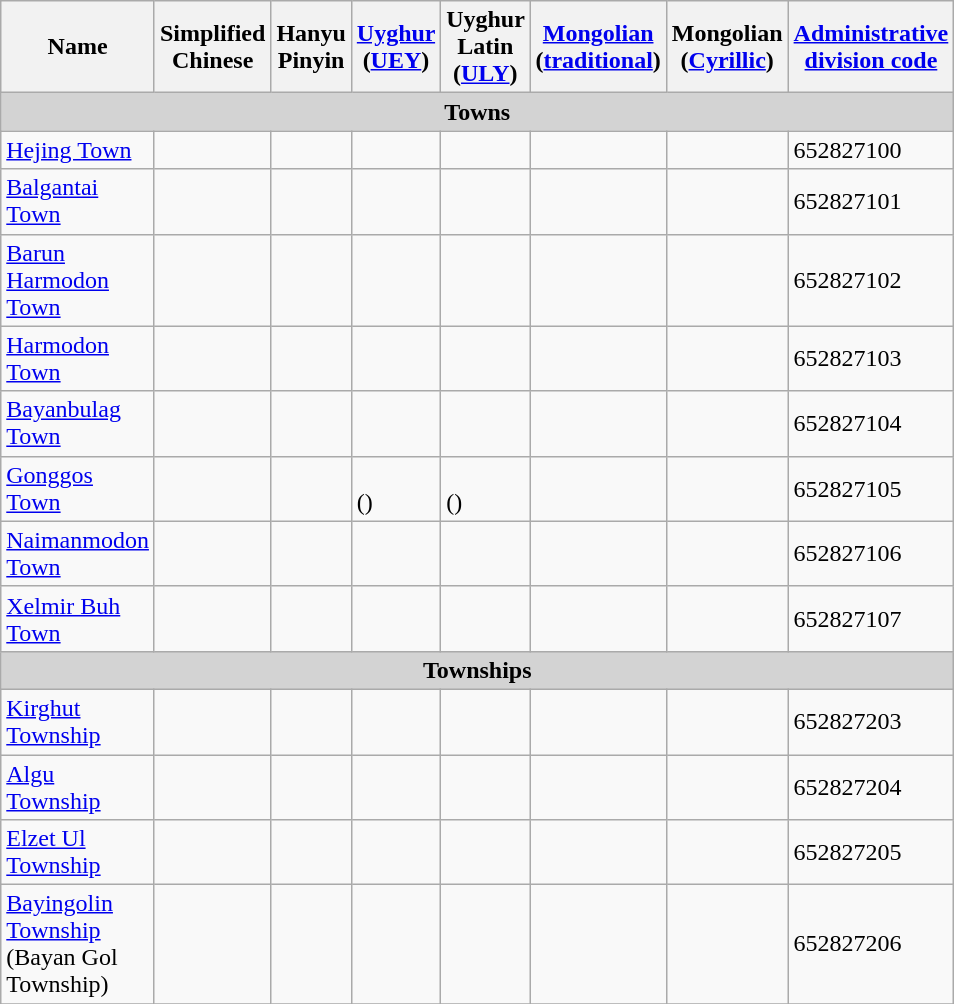<table class="wikitable" align="center" style="width:50%; border="1">
<tr>
<th>Name</th>
<th>Simplified Chinese</th>
<th>Hanyu Pinyin</th>
<th><a href='#'>Uyghur</a> (<a href='#'>UEY</a>)</th>
<th>Uyghur Latin (<a href='#'>ULY</a>)</th>
<th><a href='#'>Mongolian</a> (<a href='#'>traditional</a>)</th>
<th>Mongolian (<a href='#'>Cyrillic</a>)</th>
<th><a href='#'>Administrative division code</a></th>
</tr>
<tr>
<td colspan="9"  style="text-align:center; background:#d3d3d3;"><strong>Towns</strong></td>
</tr>
<tr --------->
<td><a href='#'>Hejing Town</a></td>
<td></td>
<td></td>
<td></td>
<td></td>
<td></td>
<td></td>
<td>652827100</td>
</tr>
<tr>
<td><a href='#'>Balgantai Town</a></td>
<td></td>
<td></td>
<td></td>
<td></td>
<td></td>
<td></td>
<td>652827101</td>
</tr>
<tr>
<td><a href='#'>Barun Harmodon Town</a></td>
<td></td>
<td></td>
<td></td>
<td></td>
<td></td>
<td></td>
<td>652827102</td>
</tr>
<tr>
<td><a href='#'>Harmodon Town</a></td>
<td></td>
<td></td>
<td></td>
<td></td>
<td></td>
<td></td>
<td>652827103</td>
</tr>
<tr>
<td><a href='#'>Bayanbulag Town</a></td>
<td></td>
<td></td>
<td></td>
<td></td>
<td></td>
<td></td>
<td>652827104</td>
</tr>
<tr>
<td><a href='#'>Gonggos Town</a></td>
<td></td>
<td></td>
<td><br>()</td>
<td><br>()</td>
<td></td>
<td></td>
<td>652827105</td>
</tr>
<tr>
<td><a href='#'>Naimanmodon Town</a></td>
<td></td>
<td></td>
<td></td>
<td></td>
<td></td>
<td></td>
<td>652827106</td>
</tr>
<tr>
<td><a href='#'>Xelmir Buh Town</a></td>
<td></td>
<td></td>
<td></td>
<td></td>
<td></td>
<td></td>
<td>652827107</td>
</tr>
<tr>
<td colspan="9"  style="text-align:center; background:#d3d3d3;"><strong>Townships</strong></td>
</tr>
<tr --------->
<td><a href='#'>Kirghut Township</a></td>
<td></td>
<td></td>
<td></td>
<td></td>
<td></td>
<td></td>
<td>652827203</td>
</tr>
<tr>
<td><a href='#'>Algu Township</a></td>
<td></td>
<td></td>
<td></td>
<td></td>
<td></td>
<td></td>
<td>652827204</td>
</tr>
<tr>
<td><a href='#'>Elzet Ul Township</a></td>
<td></td>
<td></td>
<td></td>
<td></td>
<td></td>
<td></td>
<td>652827205</td>
</tr>
<tr>
<td><a href='#'>Bayingolin Township</a><br>(Bayan Gol Township)</td>
<td></td>
<td></td>
<td></td>
<td></td>
<td></td>
<td></td>
<td>652827206</td>
</tr>
<tr>
</tr>
</table>
